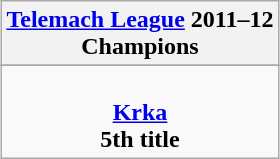<table class="wikitable" style="text-align: center; margin: 0 auto;">
<tr>
<th><a href='#'>Telemach League</a> 2011–12<br>Champions</th>
</tr>
<tr>
</tr>
<tr>
<td> <br><strong><a href='#'>Krka</a></strong><br><strong>5th title</strong></td>
</tr>
</table>
